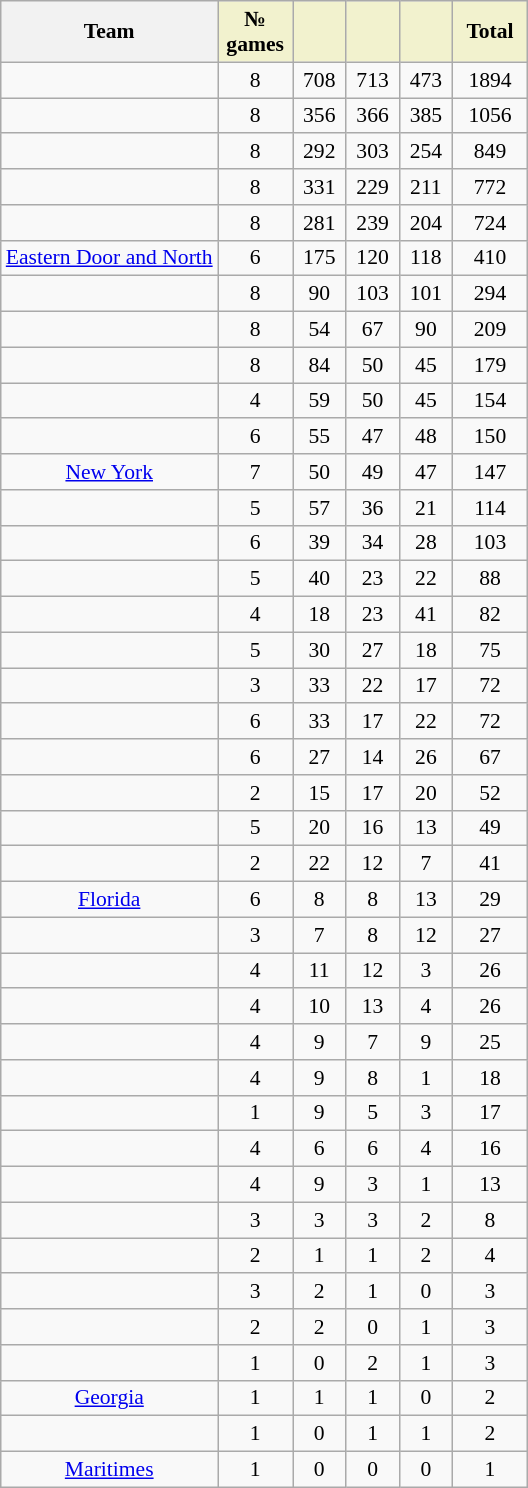<table class="wikitable sortable" style="margin-top:0; text-align:center; font-size:90%;">
<tr>
<th>Team</th>
<th style="background:#f2f2ce; width:3em;">№ games</th>
<th style="background:#f2f2ce; width:2em;"></th>
<th style="background:#f2f2ce; width:2em;"></th>
<th style="background:#f2f2ce; width:2em;"></th>
<th style="background:#f2f2ce; width:3em;">Total</th>
</tr>
<tr>
<td></td>
<td>8</td>
<td>708</td>
<td>713</td>
<td>473</td>
<td>1894</td>
</tr>
<tr>
<td></td>
<td>8</td>
<td>356</td>
<td>366</td>
<td>385</td>
<td>1056</td>
</tr>
<tr>
<td></td>
<td>8</td>
<td>292</td>
<td>303</td>
<td>254</td>
<td>849</td>
</tr>
<tr>
<td></td>
<td>8</td>
<td>331</td>
<td>229</td>
<td>211</td>
<td>772</td>
</tr>
<tr>
<td></td>
<td>8</td>
<td>281</td>
<td>239</td>
<td>204</td>
<td>724</td>
</tr>
<tr>
<td><a href='#'>Eastern Door and North</a></td>
<td>6</td>
<td>175</td>
<td>120</td>
<td>118</td>
<td>410</td>
</tr>
<tr>
<td></td>
<td>8</td>
<td>90</td>
<td>103</td>
<td>101</td>
<td>294</td>
</tr>
<tr>
<td></td>
<td>8</td>
<td>54</td>
<td>67</td>
<td>90</td>
<td>209</td>
</tr>
<tr>
<td></td>
<td>8</td>
<td>84</td>
<td>50</td>
<td>45</td>
<td>179</td>
</tr>
<tr>
<td></td>
<td>4</td>
<td>59</td>
<td>50</td>
<td>45</td>
<td>154</td>
</tr>
<tr>
<td></td>
<td>6</td>
<td>55</td>
<td>47</td>
<td>48</td>
<td>150</td>
</tr>
<tr>
<td> <a href='#'>New York</a></td>
<td>7</td>
<td>50</td>
<td>49</td>
<td>47</td>
<td>147</td>
</tr>
<tr>
<td></td>
<td>5</td>
<td>57</td>
<td>36</td>
<td>21</td>
<td>114</td>
</tr>
<tr>
<td></td>
<td>6</td>
<td>39</td>
<td>34</td>
<td>28</td>
<td>103</td>
</tr>
<tr>
<td></td>
<td>5</td>
<td>40</td>
<td>23</td>
<td>22</td>
<td>88</td>
</tr>
<tr>
<td></td>
<td>4</td>
<td>18</td>
<td>23</td>
<td>41</td>
<td>82</td>
</tr>
<tr>
<td></td>
<td>5</td>
<td>30</td>
<td>27</td>
<td>18</td>
<td>75</td>
</tr>
<tr>
<td></td>
<td>3</td>
<td>33</td>
<td>22</td>
<td>17</td>
<td>72</td>
</tr>
<tr>
<td></td>
<td>6</td>
<td>33</td>
<td>17</td>
<td>22</td>
<td>72</td>
</tr>
<tr>
<td></td>
<td>6</td>
<td>27</td>
<td>14</td>
<td>26</td>
<td>67</td>
</tr>
<tr>
<td></td>
<td>2</td>
<td>15</td>
<td>17</td>
<td>20</td>
<td>52</td>
</tr>
<tr>
<td></td>
<td>5</td>
<td>20</td>
<td>16</td>
<td>13</td>
<td>49</td>
</tr>
<tr>
<td></td>
<td>2</td>
<td>22</td>
<td>12</td>
<td>7</td>
<td>41</td>
</tr>
<tr>
<td> <a href='#'>Florida</a></td>
<td>6</td>
<td>8</td>
<td>8</td>
<td>13</td>
<td>29</td>
</tr>
<tr>
<td></td>
<td>3</td>
<td>7</td>
<td>8</td>
<td>12</td>
<td>27</td>
</tr>
<tr>
<td></td>
<td>4</td>
<td>11</td>
<td>12</td>
<td>3</td>
<td>26</td>
</tr>
<tr>
<td></td>
<td>4</td>
<td>10</td>
<td>13</td>
<td>4</td>
<td>26</td>
</tr>
<tr>
<td></td>
<td>4</td>
<td>9</td>
<td>7</td>
<td>9</td>
<td>25</td>
</tr>
<tr>
<td></td>
<td>4</td>
<td>9</td>
<td>8</td>
<td>1</td>
<td>18</td>
</tr>
<tr>
<td></td>
<td>1</td>
<td>9</td>
<td>5</td>
<td>3</td>
<td>17</td>
</tr>
<tr>
<td></td>
<td>4</td>
<td>6</td>
<td>6</td>
<td>4</td>
<td>16</td>
</tr>
<tr>
<td></td>
<td>4</td>
<td>9</td>
<td>3</td>
<td>1</td>
<td>13</td>
</tr>
<tr>
<td></td>
<td>3</td>
<td>3</td>
<td>3</td>
<td>2</td>
<td>8</td>
</tr>
<tr>
<td></td>
<td>2</td>
<td>1</td>
<td>1</td>
<td>2</td>
<td>4</td>
</tr>
<tr>
<td></td>
<td>3</td>
<td>2</td>
<td>1</td>
<td>0</td>
<td>3</td>
</tr>
<tr>
<td></td>
<td>2</td>
<td>2</td>
<td>0</td>
<td>1</td>
<td>3</td>
</tr>
<tr>
<td></td>
<td>1</td>
<td>0</td>
<td>2</td>
<td>1</td>
<td>3</td>
</tr>
<tr>
<td> <a href='#'>Georgia</a></td>
<td>1</td>
<td>1</td>
<td>1</td>
<td>0</td>
<td>2</td>
</tr>
<tr>
<td></td>
<td>1</td>
<td>0</td>
<td>1</td>
<td>1</td>
<td>2</td>
</tr>
<tr>
<td> <a href='#'>Maritimes</a></td>
<td>1</td>
<td>0</td>
<td>0</td>
<td>0</td>
<td>1</td>
</tr>
</table>
